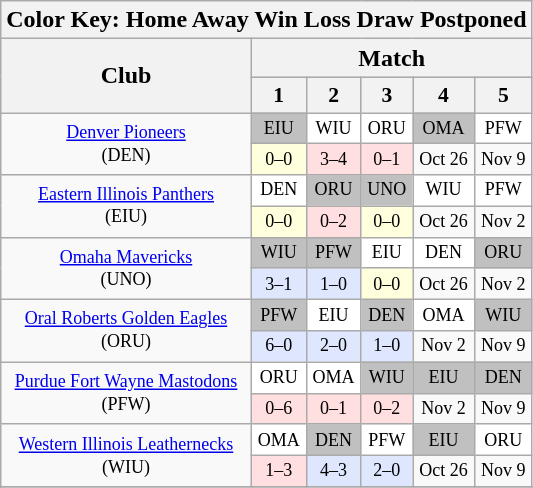<table class="wikitable" style="text-align:center">
<tr>
<th colspan="6">Color Key: <span>Home</span>  <span>Away</span>  <span>Win</span>  <span>Loss</span>  <span>Draw</span>  <span>Postponed</span></th>
</tr>
<tr>
<th rowspan="2">Club</th>
<th colspan="5">Match</th>
</tr>
<tr style="background-color:#CCCCCC; font-size: 90%">
<th>1</th>
<th>2</th>
<th>3</th>
<th>4</th>
<th>5<br></th>
</tr>
<tr style="font-size: 75%">
<td rowspan="2"><a href='#'>Denver Pioneers</a><br>(DEN)</td>
<td bgcolor=#C0C0C0>EIU</td>
<td bgcolor=#FFFFFF>WIU</td>
<td bgcolor=#FFFFFF>ORU</td>
<td bgcolor=#C0C0C0>OMA</td>
<td bgcolor=#FFFFFF>PFW</td>
</tr>
<tr style="font-size: 75%">
<td bgcolor="FFFFDD">0–0</td>
<td bgcolor="FFDFDF">3–4</td>
<td bgcolor="FFDFDF">0–1</td>
<td>Oct 26</td>
<td>Nov 9</td>
</tr>
<tr style="font-size: 75%">
<td rowspan="2"><a href='#'>Eastern Illinois Panthers</a><br>(EIU)</td>
<td bgcolor=#FFFFFF>DEN</td>
<td bgcolor=#C0C0C0>ORU</td>
<td bgcolor=#C0C0C0>UNO</td>
<td bgcolor=#FFFFFF>WIU</td>
<td bgcolor=#FFFFFF>PFW</td>
</tr>
<tr style="font-size: 75%">
<td bgcolor="FFFFDD">0–0</td>
<td bgcolor="FFDFDF">0–2</td>
<td bgcolor="FFFFDD">0–0</td>
<td>Oct 26</td>
<td>Nov 2</td>
</tr>
<tr style="font-size: 75%">
<td rowspan="2"><a href='#'>Omaha Mavericks</a><br>(UNO)</td>
<td bgcolor=#C0C0C0>WIU</td>
<td bgcolor=#C0C0C0>PFW</td>
<td bgcolor=#FFFFFF>EIU</td>
<td bgcolor=#FFFFFF>DEN</td>
<td bgcolor=#C0C0C0>ORU</td>
</tr>
<tr style="font-size: 75%">
<td bgcolor="DFE7FF">3–1</td>
<td bgcolor="DFE7FF">1–0</td>
<td bgcolor="FFFFDD">0–0</td>
<td>Oct 26</td>
<td>Nov 2</td>
</tr>
<tr style="font-size: 75%">
<td rowspan="2"><a href='#'>Oral Roberts Golden Eagles</a><br>(ORU)</td>
<td bgcolor=#C0C0C0>PFW</td>
<td bgcolor=#FFFFFF>EIU</td>
<td bgcolor=#C0C0C0>DEN</td>
<td bgcolor=#FFFFFF>OMA</td>
<td bgcolor=#C0C0C0>WIU</td>
</tr>
<tr style="font-size: 75%">
<td bgcolor="DFE7FF">6–0</td>
<td bgcolor="DFE7FF">2–0</td>
<td bgcolor="DFE7FF">1–0</td>
<td>Nov 2</td>
<td>Nov 9</td>
</tr>
<tr style="font-size: 75%">
<td rowspan="2"><a href='#'>Purdue Fort Wayne Mastodons</a><br>(PFW)</td>
<td bgcolor=#FFFFFF>ORU</td>
<td bgcolor=#FFFFFF>OMA</td>
<td bgcolor=#C0C0C0>WIU</td>
<td bgcolor=#C0C0C0>EIU</td>
<td bgcolor=#C0C0C0>DEN</td>
</tr>
<tr style="font-size: 75%">
<td bgcolor="FFDFDF">0–6</td>
<td bgcolor="FFDFDF">0–1</td>
<td bgcolor="FFDFDF">0–2</td>
<td>Nov 2</td>
<td>Nov 9</td>
</tr>
<tr style="font-size: 75%">
<td rowspan="2"><a href='#'>Western Illinois Leathernecks</a><br>(WIU)</td>
<td bgcolor=#FFFFFF>OMA</td>
<td bgcolor=#C0C0C0>DEN</td>
<td bgcolor=#FFFFFF>PFW</td>
<td bgcolor=#C0C0C0>EIU</td>
<td bgcolor=#FFFFFF>ORU</td>
</tr>
<tr style="font-size: 75%">
<td bgcolor="FFDFDF">1–3</td>
<td bgcolor="DFE7FF">4–3</td>
<td bgcolor="DFE7FF">2–0</td>
<td>Oct 26</td>
<td>Nov 9</td>
</tr>
<tr style="font-size: 75%">
</tr>
<tr>
</tr>
</table>
